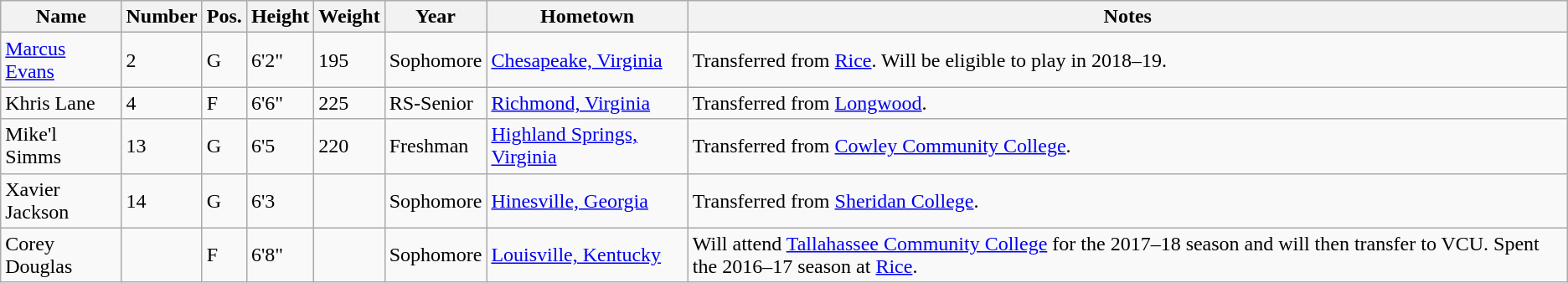<table class="wikitable sortable" border="1">
<tr>
<th>Name</th>
<th>Number</th>
<th>Pos.</th>
<th>Height</th>
<th>Weight</th>
<th>Year</th>
<th>Hometown</th>
<th class="unsortable">Notes</th>
</tr>
<tr>
<td><a href='#'>Marcus Evans</a></td>
<td>2</td>
<td>G</td>
<td>6'2"</td>
<td>195</td>
<td>Sophomore</td>
<td><a href='#'>Chesapeake, Virginia</a></td>
<td>Transferred from <a href='#'>Rice</a>. Will be eligible to play in 2018–19.</td>
</tr>
<tr>
<td>Khris Lane</td>
<td>4</td>
<td>F</td>
<td>6'6"</td>
<td>225</td>
<td>RS-Senior</td>
<td><a href='#'>Richmond, Virginia</a></td>
<td>Transferred from <a href='#'>Longwood</a>.</td>
</tr>
<tr>
<td>Mike'l Simms</td>
<td>13</td>
<td>G</td>
<td>6'5</td>
<td>220</td>
<td>Freshman</td>
<td><a href='#'>Highland Springs, Virginia</a></td>
<td>Transferred from <a href='#'>Cowley Community College</a>.</td>
</tr>
<tr>
<td>Xavier Jackson</td>
<td>14</td>
<td>G</td>
<td>6'3</td>
<td></td>
<td>Sophomore</td>
<td><a href='#'>Hinesville, Georgia</a></td>
<td>Transferred from <a href='#'>Sheridan College</a>.</td>
</tr>
<tr>
<td>Corey Douglas</td>
<td></td>
<td>F</td>
<td>6'8"</td>
<td></td>
<td>Sophomore</td>
<td><a href='#'>Louisville, Kentucky</a></td>
<td>Will attend <a href='#'>Tallahassee Community College</a> for the 2017–18 season and will then transfer to VCU. Spent the 2016–17 season at <a href='#'>Rice</a>.</td>
</tr>
</table>
